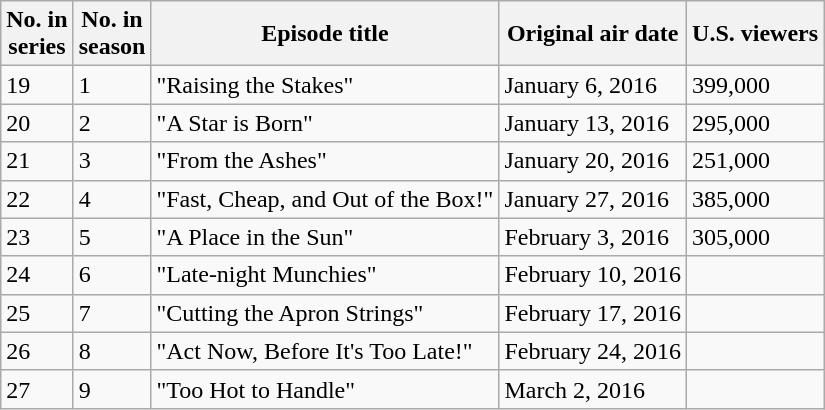<table class="wikitable">
<tr>
<th>No. in<br>series</th>
<th>No. in<br>season</th>
<th>Episode title</th>
<th>Original air date</th>
<th>U.S. viewers</th>
</tr>
<tr>
<td>19</td>
<td>1</td>
<td>"Raising the Stakes"</td>
<td>January 6, 2016</td>
<td>399,000</td>
</tr>
<tr>
<td>20</td>
<td>2</td>
<td>"A Star is Born"</td>
<td>January 13, 2016</td>
<td>295,000</td>
</tr>
<tr>
<td>21</td>
<td>3</td>
<td>"From the Ashes"</td>
<td>January 20, 2016</td>
<td>251,000</td>
</tr>
<tr>
<td>22</td>
<td>4</td>
<td>"Fast, Cheap, and Out of the Box!"</td>
<td>January 27, 2016</td>
<td>385,000</td>
</tr>
<tr>
<td>23</td>
<td>5</td>
<td>"A Place in the Sun"</td>
<td>February 3, 2016</td>
<td>305,000</td>
</tr>
<tr>
<td>24</td>
<td>6</td>
<td>"Late-night Munchies"</td>
<td>February 10, 2016</td>
<td></td>
</tr>
<tr>
<td>25</td>
<td>7</td>
<td>"Cutting the Apron Strings"</td>
<td>February 17, 2016</td>
<td></td>
</tr>
<tr>
<td>26</td>
<td>8</td>
<td>"Act Now, Before It's Too Late!"</td>
<td>February 24, 2016</td>
<td></td>
</tr>
<tr>
<td>27</td>
<td>9</td>
<td>"Too Hot to Handle"</td>
<td>March 2, 2016</td>
<td></td>
</tr>
</table>
